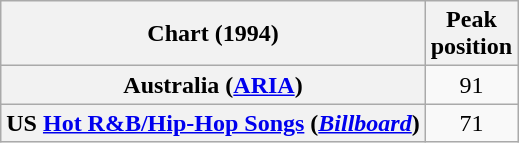<table class="wikitable sortable plainrowheaders" style="text-align:center">
<tr>
<th scope="col">Chart (1994)</th>
<th scope="col">Peak<br>position</th>
</tr>
<tr>
<th scope="row">Australia (<a href='#'>ARIA</a>)</th>
<td>91</td>
</tr>
<tr>
<th scope="row">US <a href='#'>Hot R&B/Hip-Hop Songs</a> (<em><a href='#'>Billboard</a></em>)</th>
<td>71</td>
</tr>
</table>
